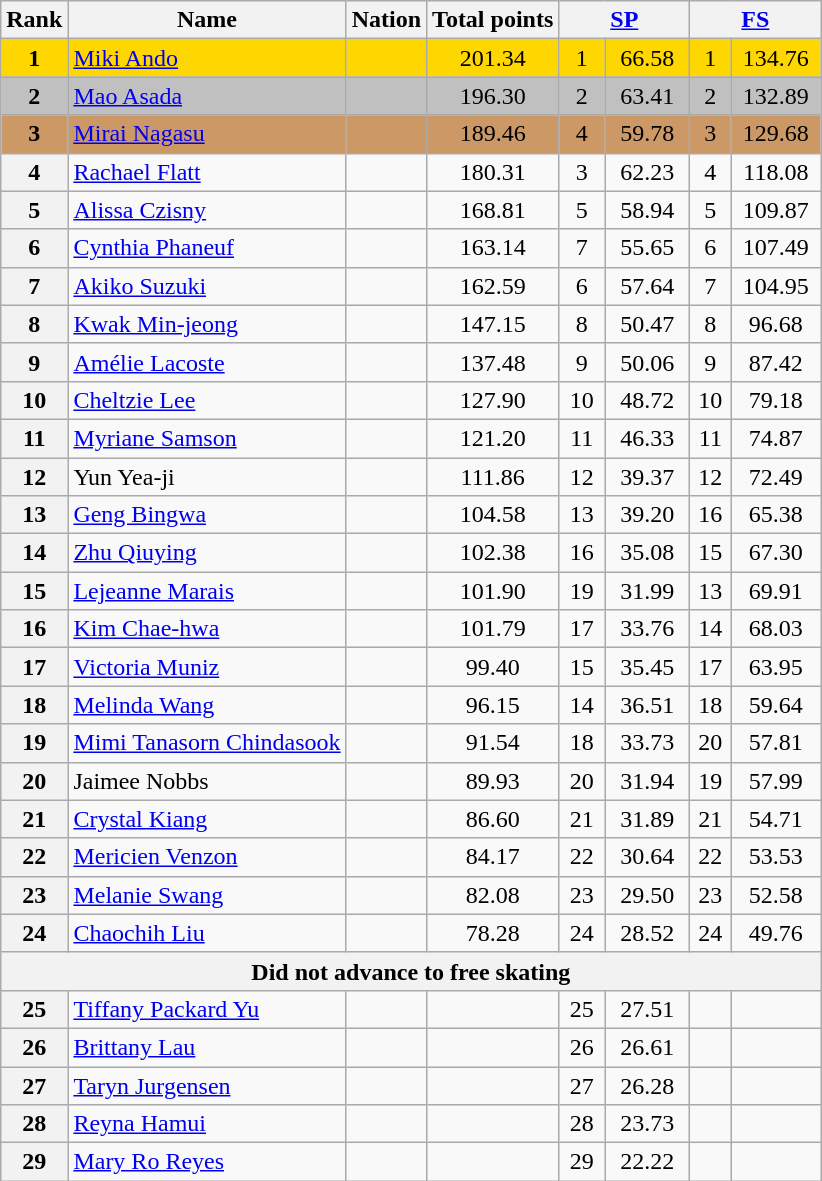<table class="wikitable sortable">
<tr>
<th>Rank</th>
<th>Name</th>
<th>Nation</th>
<th>Total points</th>
<th colspan="2" width="80px"><a href='#'>SP</a></th>
<th colspan="2" width="80px"><a href='#'>FS</a></th>
</tr>
<tr bgcolor="gold">
<td align="center"><strong>1</strong></td>
<td><a href='#'>Miki Ando</a></td>
<td></td>
<td align="center">201.34</td>
<td align="center">1</td>
<td align="center">66.58</td>
<td align="center">1</td>
<td align="center">134.76</td>
</tr>
<tr bgcolor="silver">
<td align="center"><strong>2</strong></td>
<td><a href='#'>Mao Asada</a></td>
<td></td>
<td align="center">196.30</td>
<td align="center">2</td>
<td align="center">63.41</td>
<td align="center">2</td>
<td align="center">132.89</td>
</tr>
<tr bgcolor="cc9966">
<td align="center"><strong>3</strong></td>
<td><a href='#'>Mirai Nagasu</a></td>
<td></td>
<td align="center">189.46</td>
<td align="center">4</td>
<td align="center">59.78</td>
<td align="center">3</td>
<td align="center">129.68</td>
</tr>
<tr>
<th>4</th>
<td><a href='#'>Rachael Flatt</a></td>
<td></td>
<td align="center">180.31</td>
<td align="center">3</td>
<td align="center">62.23</td>
<td align="center">4</td>
<td align="center">118.08</td>
</tr>
<tr>
<th>5</th>
<td><a href='#'>Alissa Czisny</a></td>
<td></td>
<td align="center">168.81</td>
<td align="center">5</td>
<td align="center">58.94</td>
<td align="center">5</td>
<td align="center">109.87</td>
</tr>
<tr>
<th>6</th>
<td><a href='#'>Cynthia Phaneuf</a></td>
<td></td>
<td align="center">163.14</td>
<td align="center">7</td>
<td align="center">55.65</td>
<td align="center">6</td>
<td align="center">107.49</td>
</tr>
<tr>
<th>7</th>
<td><a href='#'>Akiko Suzuki</a></td>
<td></td>
<td align="center">162.59</td>
<td align="center">6</td>
<td align="center">57.64</td>
<td align="center">7</td>
<td align="center">104.95</td>
</tr>
<tr>
<th>8</th>
<td><a href='#'>Kwak Min-jeong</a></td>
<td></td>
<td align="center">147.15</td>
<td align="center">8</td>
<td align="center">50.47</td>
<td align="center">8</td>
<td align="center">96.68</td>
</tr>
<tr>
<th>9</th>
<td><a href='#'>Amélie Lacoste</a></td>
<td></td>
<td align="center">137.48</td>
<td align="center">9</td>
<td align="center">50.06</td>
<td align="center">9</td>
<td align="center">87.42</td>
</tr>
<tr>
<th>10</th>
<td><a href='#'>Cheltzie Lee</a></td>
<td></td>
<td align="center">127.90</td>
<td align="center">10</td>
<td align="center">48.72</td>
<td align="center">10</td>
<td align="center">79.18</td>
</tr>
<tr>
<th>11</th>
<td><a href='#'>Myriane Samson</a></td>
<td></td>
<td align="center">121.20</td>
<td align="center">11</td>
<td align="center">46.33</td>
<td align="center">11</td>
<td align="center">74.87</td>
</tr>
<tr>
<th>12</th>
<td>Yun Yea-ji</td>
<td></td>
<td align="center">111.86</td>
<td align="center">12</td>
<td align="center">39.37</td>
<td align="center">12</td>
<td align="center">72.49</td>
</tr>
<tr>
<th>13</th>
<td><a href='#'>Geng Bingwa</a></td>
<td></td>
<td align="center">104.58</td>
<td align="center">13</td>
<td align="center">39.20</td>
<td align="center">16</td>
<td align="center">65.38</td>
</tr>
<tr>
<th>14</th>
<td><a href='#'>Zhu Qiuying</a></td>
<td></td>
<td align="center">102.38</td>
<td align="center">16</td>
<td align="center">35.08</td>
<td align="center">15</td>
<td align="center">67.30</td>
</tr>
<tr>
<th>15</th>
<td><a href='#'>Lejeanne Marais</a></td>
<td></td>
<td align="center">101.90</td>
<td align="center">19</td>
<td align="center">31.99</td>
<td align="center">13</td>
<td align="center">69.91</td>
</tr>
<tr>
<th>16</th>
<td><a href='#'>Kim Chae-hwa</a></td>
<td></td>
<td align="center">101.79</td>
<td align="center">17</td>
<td align="center">33.76</td>
<td align="center">14</td>
<td align="center">68.03</td>
</tr>
<tr>
<th>17</th>
<td><a href='#'>Victoria Muniz</a></td>
<td></td>
<td align="center">99.40</td>
<td align="center">15</td>
<td align="center">35.45</td>
<td align="center">17</td>
<td align="center">63.95</td>
</tr>
<tr>
<th>18</th>
<td><a href='#'>Melinda Wang</a></td>
<td></td>
<td align="center">96.15</td>
<td align="center">14</td>
<td align="center">36.51</td>
<td align="center">18</td>
<td align="center">59.64</td>
</tr>
<tr>
<th>19</th>
<td><a href='#'>Mimi Tanasorn Chindasook</a></td>
<td></td>
<td align="center">91.54</td>
<td align="center">18</td>
<td align="center">33.73</td>
<td align="center">20</td>
<td align="center">57.81</td>
</tr>
<tr>
<th>20</th>
<td>Jaimee Nobbs</td>
<td></td>
<td align="center">89.93</td>
<td align="center">20</td>
<td align="center">31.94</td>
<td align="center">19</td>
<td align="center">57.99</td>
</tr>
<tr>
<th>21</th>
<td><a href='#'>Crystal Kiang</a></td>
<td></td>
<td align="center">86.60</td>
<td align="center">21</td>
<td align="center">31.89</td>
<td align="center">21</td>
<td align="center">54.71</td>
</tr>
<tr>
<th>22</th>
<td><a href='#'>Mericien Venzon</a></td>
<td></td>
<td align="center">84.17</td>
<td align="center">22</td>
<td align="center">30.64</td>
<td align="center">22</td>
<td align="center">53.53</td>
</tr>
<tr>
<th>23</th>
<td><a href='#'>Melanie Swang</a></td>
<td></td>
<td align="center">82.08</td>
<td align="center">23</td>
<td align="center">29.50</td>
<td align="center">23</td>
<td align="center">52.58</td>
</tr>
<tr>
<th>24</th>
<td><a href='#'>Chaochih Liu</a></td>
<td></td>
<td align="center">78.28</td>
<td align="center">24</td>
<td align="center">28.52</td>
<td align="center">24</td>
<td align="center">49.76</td>
</tr>
<tr>
<th colspan=8>Did not advance to free skating</th>
</tr>
<tr>
<th>25</th>
<td><a href='#'>Tiffany Packard Yu</a></td>
<td></td>
<td align="center"></td>
<td align="center">25</td>
<td align="center">27.51</td>
<td align="center"></td>
<td align="center"></td>
</tr>
<tr>
<th>26</th>
<td><a href='#'>Brittany Lau</a></td>
<td></td>
<td align="center"></td>
<td align="center">26</td>
<td align="center">26.61</td>
<td align="center"></td>
<td align="center"></td>
</tr>
<tr>
<th>27</th>
<td><a href='#'>Taryn Jurgensen</a></td>
<td></td>
<td align="center"></td>
<td align="center">27</td>
<td align="center">26.28</td>
<td align="center"></td>
<td align="center"></td>
</tr>
<tr>
<th>28</th>
<td><a href='#'>Reyna Hamui</a></td>
<td></td>
<td align="center"></td>
<td align="center">28</td>
<td align="center">23.73</td>
<td align="center"></td>
<td align="center"></td>
</tr>
<tr>
<th>29</th>
<td><a href='#'>Mary Ro Reyes</a></td>
<td></td>
<td align="center"></td>
<td align="center">29</td>
<td align="center">22.22</td>
<td align="center"></td>
<td align="center"></td>
</tr>
</table>
